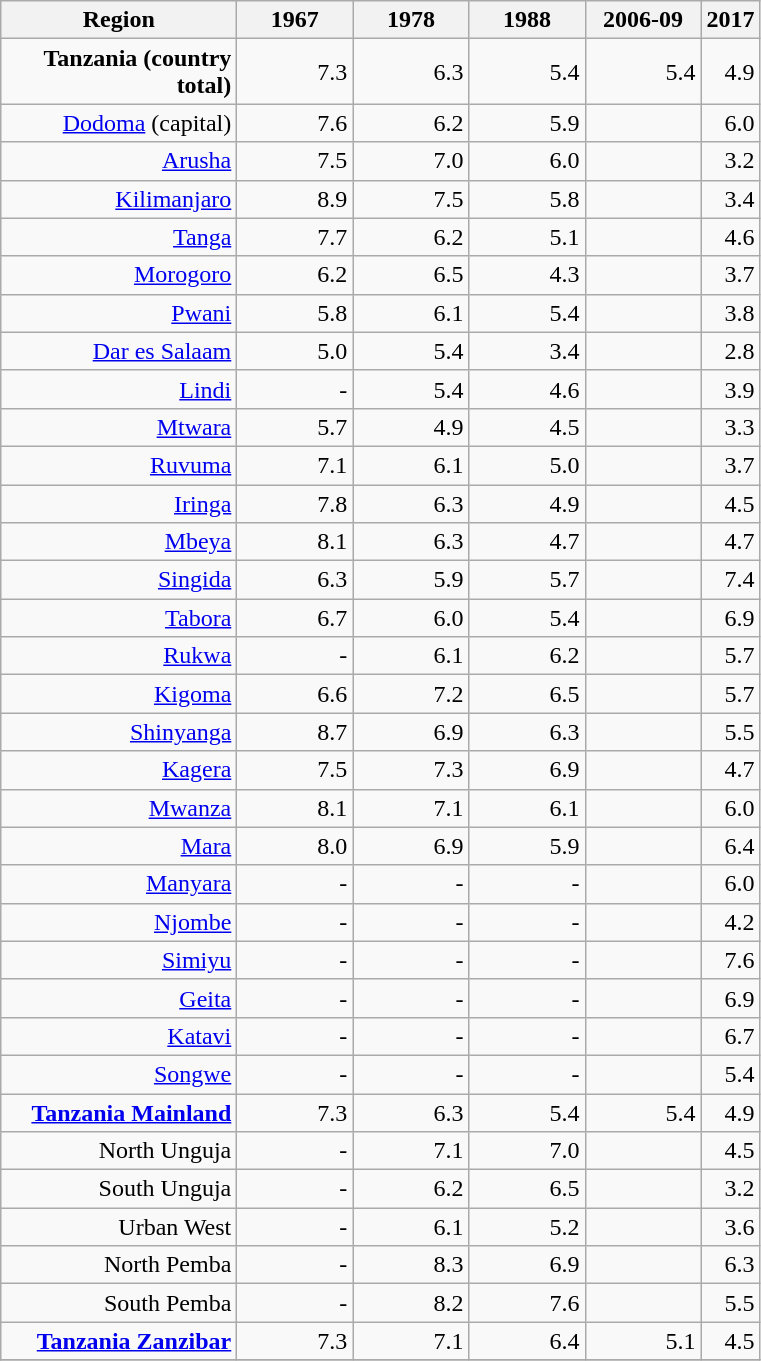<table class="wikitable sortable" style="text-align: right;">
<tr>
<th width="150">Region</th>
<th width="70">1967</th>
<th width="70">1978</th>
<th width="70">1988</th>
<th width="70">2006-09</th>
<th>2017</th>
</tr>
<tr>
<td><strong>Tanzania (country total)</strong></td>
<td>7.3</td>
<td>6.3</td>
<td>5.4</td>
<td>5.4</td>
<td>4.9</td>
</tr>
<tr>
<td><a href='#'>Dodoma</a> (capital)</td>
<td>7.6</td>
<td>6.2</td>
<td>5.9</td>
<td></td>
<td>6.0</td>
</tr>
<tr>
<td><a href='#'>Arusha</a></td>
<td>7.5</td>
<td>7.0</td>
<td>6.0</td>
<td></td>
<td>3.2</td>
</tr>
<tr>
<td><a href='#'>Kilimanjaro</a></td>
<td>8.9</td>
<td>7.5</td>
<td>5.8</td>
<td></td>
<td>3.4</td>
</tr>
<tr>
<td><a href='#'>Tanga</a></td>
<td>7.7</td>
<td>6.2</td>
<td>5.1</td>
<td></td>
<td>4.6</td>
</tr>
<tr>
<td><a href='#'>Morogoro</a></td>
<td>6.2</td>
<td>6.5</td>
<td>4.3</td>
<td></td>
<td>3.7</td>
</tr>
<tr>
<td><a href='#'>Pwani</a></td>
<td>5.8</td>
<td>6.1</td>
<td>5.4</td>
<td></td>
<td>3.8</td>
</tr>
<tr>
<td><a href='#'>Dar es Salaam</a></td>
<td>5.0</td>
<td>5.4</td>
<td>3.4</td>
<td></td>
<td>2.8</td>
</tr>
<tr>
<td><a href='#'>Lindi</a></td>
<td>-</td>
<td>5.4</td>
<td>4.6</td>
<td></td>
<td>3.9</td>
</tr>
<tr>
<td><a href='#'>Mtwara</a></td>
<td>5.7</td>
<td>4.9</td>
<td>4.5</td>
<td></td>
<td>3.3</td>
</tr>
<tr>
<td><a href='#'>Ruvuma</a></td>
<td>7.1</td>
<td>6.1</td>
<td>5.0</td>
<td></td>
<td>3.7</td>
</tr>
<tr>
<td><a href='#'>Iringa</a></td>
<td>7.8</td>
<td>6.3</td>
<td>4.9</td>
<td></td>
<td>4.5</td>
</tr>
<tr>
<td><a href='#'>Mbeya</a></td>
<td>8.1</td>
<td>6.3</td>
<td>4.7</td>
<td></td>
<td>4.7</td>
</tr>
<tr>
<td><a href='#'>Singida</a></td>
<td>6.3</td>
<td>5.9</td>
<td>5.7</td>
<td></td>
<td>7.4</td>
</tr>
<tr>
<td><a href='#'>Tabora</a></td>
<td>6.7</td>
<td>6.0</td>
<td>5.4</td>
<td></td>
<td>6.9</td>
</tr>
<tr>
<td><a href='#'>Rukwa</a></td>
<td>-</td>
<td>6.1</td>
<td>6.2</td>
<td></td>
<td>5.7</td>
</tr>
<tr>
<td><a href='#'>Kigoma</a></td>
<td>6.6</td>
<td>7.2</td>
<td>6.5</td>
<td></td>
<td>5.7</td>
</tr>
<tr>
<td><a href='#'>Shinyanga</a></td>
<td>8.7</td>
<td>6.9</td>
<td>6.3</td>
<td></td>
<td>5.5</td>
</tr>
<tr>
<td><a href='#'>Kagera</a></td>
<td>7.5</td>
<td>7.3</td>
<td>6.9</td>
<td></td>
<td>4.7</td>
</tr>
<tr>
<td><a href='#'>Mwanza</a></td>
<td>8.1</td>
<td>7.1</td>
<td>6.1</td>
<td></td>
<td>6.0</td>
</tr>
<tr>
<td><a href='#'>Mara</a></td>
<td>8.0</td>
<td>6.9</td>
<td>5.9</td>
<td></td>
<td>6.4</td>
</tr>
<tr>
<td><a href='#'>Manyara</a></td>
<td>-</td>
<td>-</td>
<td>-</td>
<td></td>
<td>6.0</td>
</tr>
<tr>
<td><a href='#'>Njombe</a></td>
<td>-</td>
<td>-</td>
<td>-</td>
<td></td>
<td>4.2</td>
</tr>
<tr>
<td><a href='#'>Simiyu</a></td>
<td>-</td>
<td>-</td>
<td>-</td>
<td></td>
<td>7.6</td>
</tr>
<tr>
<td><a href='#'>Geita</a></td>
<td>-</td>
<td>-</td>
<td>-</td>
<td></td>
<td>6.9</td>
</tr>
<tr>
<td><a href='#'>Katavi</a></td>
<td>-</td>
<td>-</td>
<td>-</td>
<td></td>
<td>6.7</td>
</tr>
<tr>
<td><a href='#'>Songwe</a></td>
<td>-</td>
<td>-</td>
<td>-</td>
<td></td>
<td>5.4</td>
</tr>
<tr>
<td><strong><a href='#'>Tanzania Mainland</a> </strong></td>
<td>7.3</td>
<td>6.3</td>
<td>5.4</td>
<td>5.4</td>
<td>4.9</td>
</tr>
<tr>
<td>North Unguja</td>
<td>-</td>
<td>7.1</td>
<td>7.0</td>
<td></td>
<td>4.5</td>
</tr>
<tr>
<td>South Unguja</td>
<td>-</td>
<td>6.2</td>
<td>6.5</td>
<td></td>
<td>3.2</td>
</tr>
<tr>
<td>Urban West</td>
<td>-</td>
<td>6.1</td>
<td>5.2</td>
<td></td>
<td>3.6</td>
</tr>
<tr>
<td>North Pemba</td>
<td>-</td>
<td>8.3</td>
<td>6.9</td>
<td></td>
<td>6.3</td>
</tr>
<tr>
<td>South Pemba</td>
<td>-</td>
<td>8.2</td>
<td>7.6</td>
<td></td>
<td>5.5</td>
</tr>
<tr>
<td><strong><a href='#'>Tanzania Zanzibar</a> </strong></td>
<td>7.3</td>
<td>7.1</td>
<td>6.4</td>
<td>5.1</td>
<td>4.5</td>
</tr>
<tr>
</tr>
</table>
